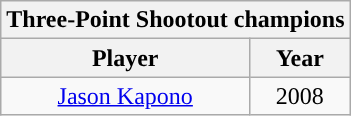<table class="wikitable" style="text-align:center">
<tr>
<th colspan="2">Three-Point Shootout champions</th>
</tr>
<tr>
<th>Player</th>
<th>Year</th>
</tr>
<tr>
<td><a href='#'>Jason Kapono</a></td>
<td>2008</td>
</tr>
</table>
